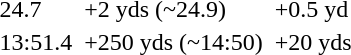<table>
<tr>
</tr>
<tr>
<td></td>
<td></td>
<td>24.7</td>
<td></td>
<td>+2 yds  (~24.9)</td>
<td></td>
<td>+0.5 yd</td>
</tr>
<tr>
<td></td>
<td></td>
<td>13:51.4</td>
<td></td>
<td>+250 yds  (~14:50)</td>
<td></td>
<td>+20 yds</td>
</tr>
</table>
